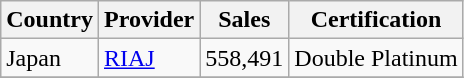<table class="wikitable" border="1">
<tr>
<th>Country</th>
<th>Provider</th>
<th>Sales</th>
<th>Certification</th>
</tr>
<tr>
<td>Japan</td>
<td><a href='#'>RIAJ</a></td>
<td>558,491</td>
<td>Double Platinum</td>
</tr>
<tr>
</tr>
</table>
